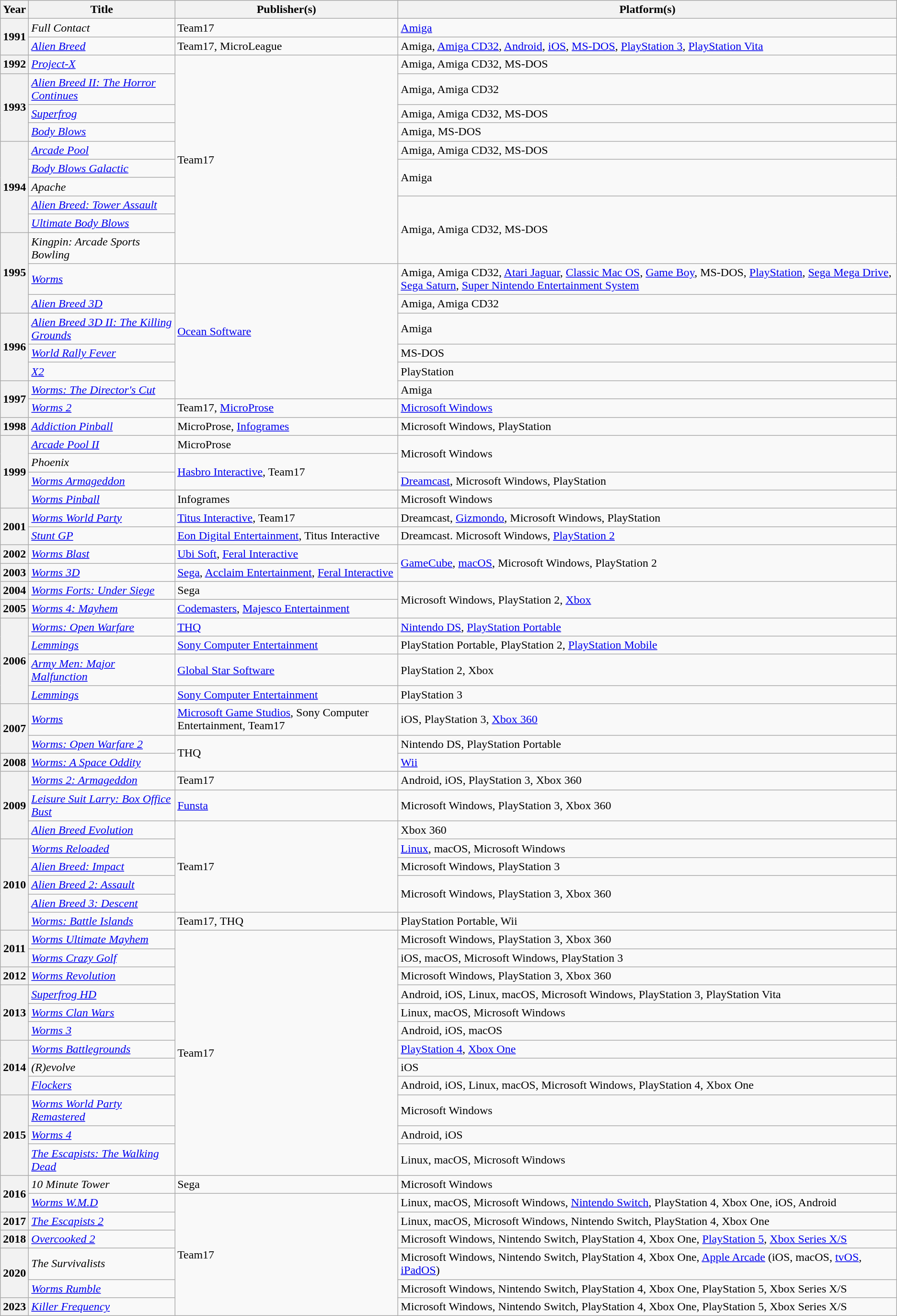<table class="wikitable sortable plainrowheaders">
<tr>
<th scope="col">Year</th>
<th scope="col">Title</th>
<th scope="col">Publisher(s)</th>
<th scope="col">Platform(s)</th>
</tr>
<tr>
<th scope="row" rowspan="2">1991</th>
<td><em>Full Contact</em></td>
<td>Team17</td>
<td><a href='#'>Amiga</a></td>
</tr>
<tr>
<td><em><a href='#'>Alien Breed</a></em></td>
<td>Team17, MicroLeague</td>
<td>Amiga, <a href='#'>Amiga CD32</a>, <a href='#'>Android</a>, <a href='#'>iOS</a>, <a href='#'>MS-DOS</a>, <a href='#'>PlayStation 3</a>, <a href='#'>PlayStation Vita</a></td>
</tr>
<tr>
<th scope="row">1992</th>
<td><em><a href='#'>Project-X</a></em></td>
<td rowspan="10">Team17</td>
<td>Amiga, Amiga CD32, MS-DOS</td>
</tr>
<tr>
<th scope="row" rowspan="3">1993</th>
<td><em><a href='#'>Alien Breed II: The Horror Continues</a></em></td>
<td>Amiga, Amiga CD32</td>
</tr>
<tr>
<td><em><a href='#'>Superfrog</a></em></td>
<td>Amiga, Amiga CD32, MS-DOS</td>
</tr>
<tr>
<td><em><a href='#'>Body Blows</a></em></td>
<td>Amiga, MS-DOS</td>
</tr>
<tr>
<th scope="row" rowspan="5">1994</th>
<td><em><a href='#'>Arcade Pool</a></em></td>
<td>Amiga, Amiga CD32, MS-DOS</td>
</tr>
<tr>
<td><em><a href='#'>Body Blows Galactic</a></em></td>
<td rowspan="2">Amiga</td>
</tr>
<tr>
<td><em>Apache</em></td>
</tr>
<tr>
<td><em><a href='#'>Alien Breed: Tower Assault</a></em></td>
<td rowspan="3">Amiga, Amiga CD32, MS-DOS</td>
</tr>
<tr>
<td><em><a href='#'>Ultimate Body Blows</a></em></td>
</tr>
<tr>
<th scope="row" rowspan="3">1995</th>
<td><em>Kingpin: Arcade Sports Bowling</em></td>
</tr>
<tr>
<td><em><a href='#'>Worms</a></em></td>
<td rowspan="6"><a href='#'>Ocean Software</a></td>
<td>Amiga, Amiga CD32, <a href='#'>Atari Jaguar</a>, <a href='#'>Classic Mac OS</a>, <a href='#'>Game Boy</a>, MS-DOS, <a href='#'>PlayStation</a>, <a href='#'>Sega Mega Drive</a>, <a href='#'>Sega Saturn</a>, <a href='#'>Super Nintendo Entertainment System</a></td>
</tr>
<tr>
<td><em><a href='#'>Alien Breed 3D</a></em></td>
<td>Amiga, Amiga CD32</td>
</tr>
<tr>
<th scope="row" rowspan="3">1996</th>
<td><em><a href='#'>Alien Breed 3D II: The Killing Grounds</a></em></td>
<td>Amiga</td>
</tr>
<tr>
<td><em><a href='#'>World Rally Fever</a></em></td>
<td>MS-DOS</td>
</tr>
<tr>
<td><em><a href='#'>X2</a></em></td>
<td>PlayStation</td>
</tr>
<tr>
<th scope="row" rowspan="2">1997</th>
<td><em><a href='#'>Worms: The Director's Cut</a></em></td>
<td>Amiga</td>
</tr>
<tr>
<td><em><a href='#'>Worms 2</a></em></td>
<td>Team17, <a href='#'>MicroProse</a></td>
<td><a href='#'>Microsoft Windows</a></td>
</tr>
<tr>
<th scope="row">1998</th>
<td><em><a href='#'>Addiction Pinball</a></em></td>
<td>MicroProse, <a href='#'>Infogrames</a></td>
<td>Microsoft Windows, PlayStation</td>
</tr>
<tr>
<th scope="row" rowspan="4">1999</th>
<td><em><a href='#'>Arcade Pool II</a></em></td>
<td>MicroProse</td>
<td rowspan="2">Microsoft Windows</td>
</tr>
<tr>
<td><em>Phoenix</em></td>
<td rowspan="2"><a href='#'>Hasbro Interactive</a>, Team17</td>
</tr>
<tr>
<td><em><a href='#'>Worms Armageddon</a></em></td>
<td><a href='#'>Dreamcast</a>, Microsoft Windows, PlayStation</td>
</tr>
<tr>
<td><em><a href='#'>Worms Pinball</a></em></td>
<td>Infogrames</td>
<td>Microsoft Windows</td>
</tr>
<tr>
<th scope="row" rowspan="2">2001</th>
<td><em><a href='#'>Worms World Party</a></em></td>
<td><a href='#'>Titus Interactive</a>, Team17</td>
<td>Dreamcast, <a href='#'>Gizmondo</a>, Microsoft Windows, PlayStation</td>
</tr>
<tr>
<td><em><a href='#'>Stunt GP</a></em></td>
<td><a href='#'>Eon Digital Entertainment</a>, Titus Interactive</td>
<td>Dreamcast. Microsoft Windows, <a href='#'>PlayStation 2</a></td>
</tr>
<tr>
<th scope="row">2002</th>
<td><em><a href='#'>Worms Blast</a></em></td>
<td><a href='#'>Ubi Soft</a>, <a href='#'>Feral Interactive</a></td>
<td rowspan="2"><a href='#'>GameCube</a>, <a href='#'>macOS</a>, Microsoft Windows, PlayStation 2</td>
</tr>
<tr>
<th scope="row">2003</th>
<td><em><a href='#'>Worms 3D</a></em></td>
<td><a href='#'>Sega</a>, <a href='#'>Acclaim Entertainment</a>, <a href='#'>Feral Interactive</a></td>
</tr>
<tr>
<th scope="row">2004</th>
<td><em><a href='#'>Worms Forts: Under Siege</a></em></td>
<td>Sega</td>
<td rowspan="2">Microsoft Windows, PlayStation 2, <a href='#'>Xbox</a></td>
</tr>
<tr>
<th scope="row">2005</th>
<td><em><a href='#'>Worms 4: Mayhem</a></em></td>
<td><a href='#'>Codemasters</a>, <a href='#'>Majesco Entertainment</a></td>
</tr>
<tr>
<th scope="row" rowspan="4">2006</th>
<td><em><a href='#'>Worms: Open Warfare</a></em></td>
<td><a href='#'>THQ</a></td>
<td><a href='#'>Nintendo DS</a>, <a href='#'>PlayStation Portable</a></td>
</tr>
<tr>
<td><em><a href='#'>Lemmings</a></em></td>
<td><a href='#'>Sony Computer Entertainment</a></td>
<td>PlayStation Portable, PlayStation 2, <a href='#'>PlayStation Mobile</a></td>
</tr>
<tr>
<td><em><a href='#'>Army Men: Major Malfunction</a></em></td>
<td><a href='#'>Global Star Software</a></td>
<td>PlayStation 2, Xbox</td>
</tr>
<tr>
<td><em><a href='#'>Lemmings</a></em></td>
<td><a href='#'>Sony Computer Entertainment</a></td>
<td>PlayStation 3</td>
</tr>
<tr>
<th scope="row" rowspan="2">2007</th>
<td><em><a href='#'>Worms</a></em></td>
<td><a href='#'>Microsoft Game Studios</a>, Sony Computer Entertainment, Team17</td>
<td>iOS, PlayStation 3, <a href='#'>Xbox 360</a></td>
</tr>
<tr>
<td><em><a href='#'>Worms: Open Warfare 2</a></em></td>
<td rowspan="2">THQ</td>
<td>Nintendo DS, PlayStation Portable</td>
</tr>
<tr>
<th scope="row">2008</th>
<td><em><a href='#'>Worms: A Space Oddity</a></em></td>
<td><a href='#'>Wii</a></td>
</tr>
<tr>
<th scope="row" rowspan="3">2009</th>
<td><em><a href='#'>Worms 2: Armageddon</a></em></td>
<td>Team17</td>
<td>Android, iOS, PlayStation 3, Xbox 360</td>
</tr>
<tr>
<td><em><a href='#'>Leisure Suit Larry: Box Office Bust</a></em></td>
<td><a href='#'>Funsta</a></td>
<td>Microsoft Windows, PlayStation 3, Xbox 360</td>
</tr>
<tr>
<td><em><a href='#'>Alien Breed Evolution</a></em></td>
<td rowspan="5">Team17</td>
<td>Xbox 360</td>
</tr>
<tr>
<th scope="row" rowspan="5">2010</th>
<td><em><a href='#'>Worms Reloaded</a></em></td>
<td><a href='#'>Linux</a>, macOS, Microsoft Windows</td>
</tr>
<tr>
<td><em><a href='#'>Alien Breed: Impact</a></em></td>
<td>Microsoft Windows, PlayStation 3</td>
</tr>
<tr>
<td><em><a href='#'>Alien Breed 2: Assault</a></em></td>
<td rowspan="2">Microsoft Windows, PlayStation 3, Xbox 360</td>
</tr>
<tr>
<td><em><a href='#'>Alien Breed 3: Descent</a></em></td>
</tr>
<tr>
<td><em><a href='#'>Worms: Battle Islands</a></em></td>
<td>Team17, THQ</td>
<td>PlayStation Portable, Wii</td>
</tr>
<tr>
<th scope="row" rowspan="2">2011</th>
<td><em><a href='#'>Worms Ultimate Mayhem</a></em></td>
<td rowspan="12">Team17</td>
<td>Microsoft Windows, PlayStation 3, Xbox 360</td>
</tr>
<tr>
<td><em><a href='#'>Worms Crazy Golf</a></em></td>
<td>iOS, macOS, Microsoft Windows, PlayStation 3</td>
</tr>
<tr>
<th scope="row">2012</th>
<td><em><a href='#'>Worms Revolution</a></em></td>
<td>Microsoft Windows, PlayStation 3, Xbox 360</td>
</tr>
<tr>
<th scope="row" rowspan="3">2013</th>
<td><em><a href='#'>Superfrog HD</a></em></td>
<td>Android, iOS, Linux, macOS, Microsoft Windows, PlayStation 3, PlayStation Vita</td>
</tr>
<tr>
<td><em><a href='#'>Worms Clan Wars</a></em></td>
<td>Linux, macOS, Microsoft Windows</td>
</tr>
<tr>
<td><em><a href='#'>Worms 3</a></em></td>
<td>Android, iOS, macOS</td>
</tr>
<tr>
<th scope="row" rowspan="3">2014</th>
<td><em><a href='#'>Worms Battlegrounds</a></em></td>
<td><a href='#'>PlayStation 4</a>, <a href='#'>Xbox One</a></td>
</tr>
<tr>
<td><em>(R)evolve</em></td>
<td>iOS</td>
</tr>
<tr>
<td><em><a href='#'>Flockers</a></em></td>
<td>Android, iOS, Linux, macOS, Microsoft Windows, PlayStation 4, Xbox One</td>
</tr>
<tr>
<th scope="row" rowspan="3">2015</th>
<td><em><a href='#'>Worms World Party Remastered</a></em></td>
<td>Microsoft Windows</td>
</tr>
<tr>
<td><em><a href='#'>Worms 4</a></em></td>
<td>Android, iOS</td>
</tr>
<tr>
<td><em><a href='#'>The Escapists: The Walking Dead</a></em></td>
<td>Linux, macOS, Microsoft Windows</td>
</tr>
<tr>
<th scope="row" rowspan="2">2016</th>
<td><em>10 Minute Tower</em></td>
<td>Sega</td>
<td>Microsoft Windows</td>
</tr>
<tr>
<td><em><a href='#'>Worms W.M.D</a></em></td>
<td rowspan="6">Team17</td>
<td>Linux, macOS, Microsoft Windows, <a href='#'>Nintendo Switch</a>, PlayStation 4, Xbox One, iOS, Android</td>
</tr>
<tr>
<th scope="row">2017</th>
<td><em><a href='#'>The Escapists 2</a></em></td>
<td>Linux, macOS, Microsoft Windows, Nintendo Switch, PlayStation 4, Xbox One</td>
</tr>
<tr>
<th scope="row">2018</th>
<td><em><a href='#'>Overcooked 2</a></em></td>
<td>Microsoft Windows, Nintendo Switch, PlayStation 4, Xbox One, <a href='#'>PlayStation 5</a>, <a href='#'>Xbox Series X/S</a></td>
</tr>
<tr>
<th scope="row" rowspan="2">2020</th>
<td><em>The Survivalists</em></td>
<td>Microsoft Windows, Nintendo Switch, PlayStation 4, Xbox One, <a href='#'>Apple Arcade</a> (iOS, macOS, <a href='#'>tvOS</a>, <a href='#'>iPadOS</a>)</td>
</tr>
<tr>
<td><em><a href='#'>Worms Rumble</a></em></td>
<td>Microsoft Windows, Nintendo Switch, PlayStation 4, Xbox One, PlayStation 5, Xbox Series X/S</td>
</tr>
<tr>
<th scope="row">2023</th>
<td><em><a href='#'>Killer Frequency</a></em></td>
<td>Microsoft Windows, Nintendo Switch, PlayStation 4, Xbox One, PlayStation 5, Xbox Series X/S</td>
</tr>
</table>
